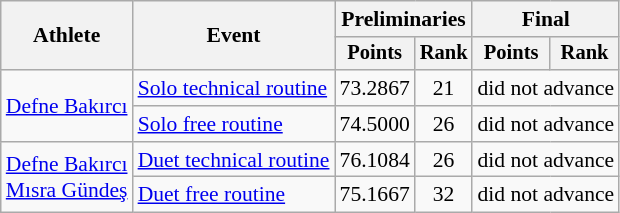<table class=wikitable style="font-size:90%">
<tr>
<th rowspan="2">Athlete</th>
<th rowspan="2">Event</th>
<th colspan="2">Preliminaries</th>
<th colspan="2">Final</th>
</tr>
<tr style="font-size:95%">
<th>Points</th>
<th>Rank</th>
<th>Points</th>
<th>Rank</th>
</tr>
<tr align=center>
<td align=left rowspan=2><a href='#'>Defne Bakırcı</a></td>
<td align=left><a href='#'>Solo technical routine</a></td>
<td>73.2867</td>
<td>21</td>
<td colspan=2>did not advance</td>
</tr>
<tr align=center>
<td align=left><a href='#'>Solo free routine</a></td>
<td>74.5000</td>
<td>26</td>
<td colspan=2>did not advance</td>
</tr>
<tr align=center>
<td align=left rowspan=2><a href='#'>Defne Bakırcı</a><br><a href='#'>Mısra Gündeş</a></td>
<td align=left><a href='#'>Duet technical routine</a></td>
<td>76.1084</td>
<td>26</td>
<td colspan=2>did not advance</td>
</tr>
<tr align=center>
<td align=left><a href='#'>Duet free routine</a></td>
<td>75.1667</td>
<td>32</td>
<td colspan=2>did not advance</td>
</tr>
</table>
